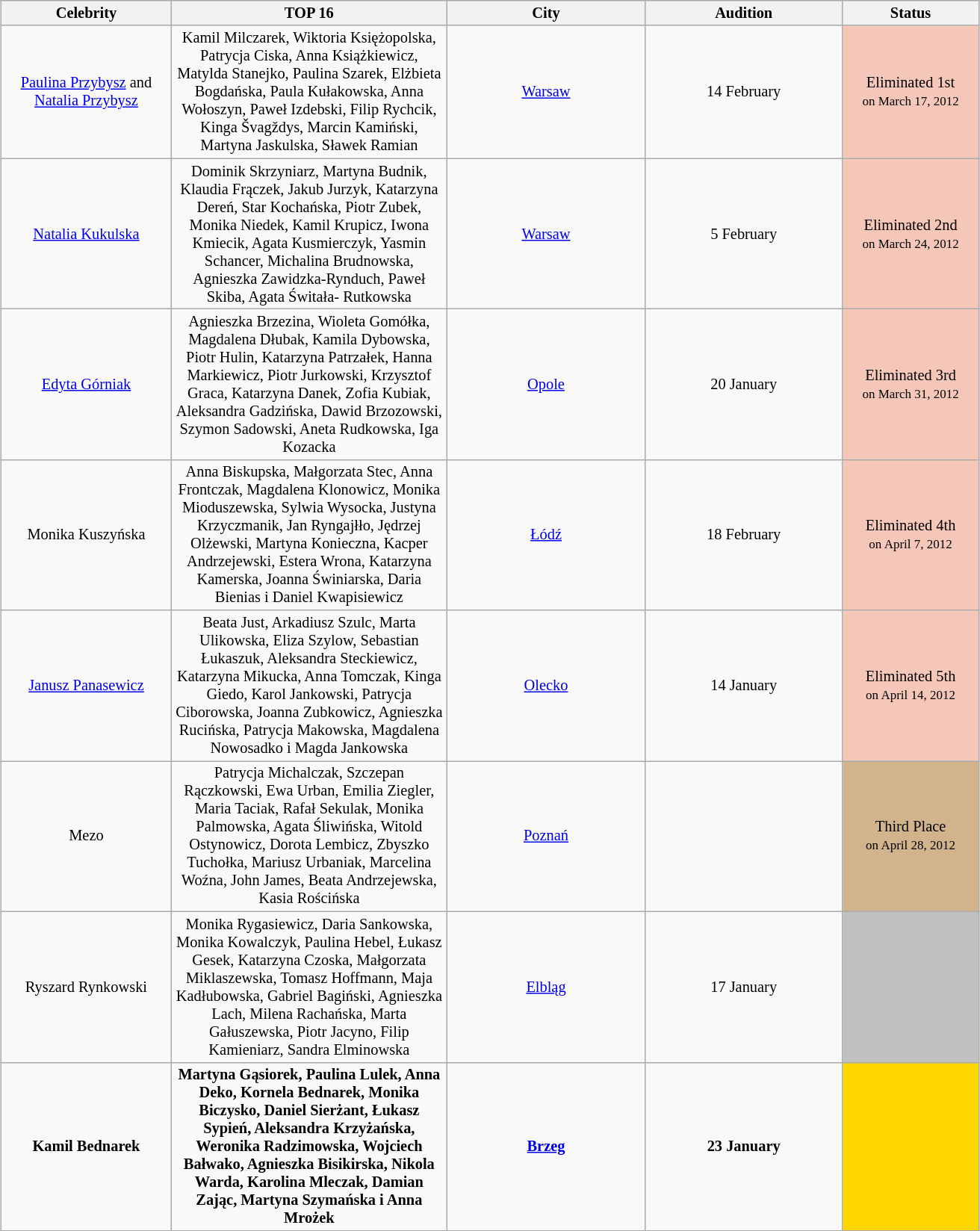<table class="wikitable"  style="margin:auto; text-align:center; font-size:85%;">
<tr>
<th style="width:145px;">Celebrity</th>
<th style="width:240px;">TOP 16</th>
<th style="width:170px;">City</th>
<th style="width:170px;">Audition</th>
<th style="width:115px;">Status</th>
</tr>
<tr>
<td><a href='#'>Paulina Przybysz</a> and <a href='#'>Natalia Przybysz</a></td>
<td>Kamil Milczarek, Wiktoria Księżopolska, Patrycja Ciska, Anna Książkiewicz, Matylda Stanejko, Paulina Szarek, Elżbieta Bogdańska, Paula Kułakowska, Anna Wołoszyn, Paweł Izdebski, Filip Rychcik, Kinga Švagždys, Marcin Kamiński, Martyna Jaskulska, Sławek Ramian</td>
<td><a href='#'>Warsaw</a></td>
<td>14 February</td>
<td bgcolor="#F4C7B8">Eliminated 1st<br><small>on March 17, 2012</small></td>
</tr>
<tr>
<td><a href='#'>Natalia Kukulska</a></td>
<td>Dominik Skrzyniarz, Martyna Budnik, Klaudia Frączek, Jakub Jurzyk, Katarzyna Dereń, Star Kochańska, Piotr Zubek, Monika Niedek, Kamil Krupicz, Iwona Kmiecik, Agata Kusmierczyk, Yasmin Schancer, Michalina Brudnowska, Agnieszka Zawidzka-Rynduch, Paweł Skiba, Agata Świtała- Rutkowska</td>
<td><a href='#'>Warsaw</a></td>
<td>5 February</td>
<td bgcolor="#F4C7B8">Eliminated 2nd<br><small>on March 24, 2012</small></td>
</tr>
<tr>
<td><a href='#'>Edyta Górniak</a></td>
<td>Agnieszka Brzezina, Wioleta Gomółka, Magdalena Dłubak, Kamila Dybowska, Piotr Hulin, Katarzyna Patrzałek, Hanna Markiewicz, Piotr Jurkowski, Krzysztof Graca, Katarzyna Danek, Zofia Kubiak, Aleksandra Gadzińska, Dawid Brzozowski, Szymon Sadowski, Aneta Rudkowska, Iga Kozacka</td>
<td><a href='#'>Opole</a></td>
<td>20 January</td>
<td bgcolor="#F4C7B8">Eliminated 3rd<br><small>on March 31, 2012</small></td>
</tr>
<tr>
<td>Monika Kuszyńska</td>
<td>Anna Biskupska, Małgorzata Stec, Anna Frontczak, Magdalena Klonowicz, Monika Mioduszewska, Sylwia Wysocka, Justyna Krzyczmanik, Jan Ryngajłło, Jędrzej Olżewski, Martyna Konieczna, Kacper Andrzejewski, Estera Wrona, Katarzyna Kamerska, Joanna Świniarska, Daria Bienias i Daniel Kwapisiewicz</td>
<td><a href='#'>Łódź</a></td>
<td>18 February</td>
<td bgcolor="#F4C7B8">Eliminated 4th<br><small>on April 7, 2012</small></td>
</tr>
<tr>
<td><a href='#'>Janusz Panasewicz</a></td>
<td>Beata Just, Arkadiusz Szulc, Marta Ulikowska, Eliza Szylow, Sebastian Łukaszuk, Aleksandra Steckiewicz, Katarzyna Mikucka, Anna Tomczak, Kinga Giedo, Karol Jankowski, Patrycja Ciborowska, Joanna Zubkowicz, Agnieszka Rucińska, Patrycja Makowska, Magdalena Nowosadko i Magda Jankowska</td>
<td><a href='#'>Olecko</a></td>
<td>14 January</td>
<td bgcolor="#F4C7B8">Eliminated 5th<br><small>on April 14, 2012</small></td>
</tr>
<tr>
<td>Mezo</td>
<td>Patrycja Michalczak, Szczepan Rączkowski, Ewa Urban, Emilia Ziegler, Maria Taciak, Rafał Sekulak, Monika Palmowska, Agata Śliwińska, Witold Ostynowicz, Dorota Lembicz, Zbyszko Tuchołka, Mariusz Urbaniak, Marcelina Woźna, John James, Beata Andrzejewska, Kasia Rościńska</td>
<td><a href='#'>Poznań</a></td>
<td></td>
<td bgcolor="tan">Third Place<br><small>on April 28, 2012</small></td>
</tr>
<tr>
<td>Ryszard Rynkowski</td>
<td>Monika Rygasiewicz, Daria Sankowska, Monika Kowalczyk, Paulina Hebel, Łukasz Gesek, Katarzyna Czoska, Małgorzata Miklaszewska, Tomasz Hoffmann, Maja Kadłubowska, Gabriel Bagiński, Agnieszka Lach, Milena Rachańska, Marta Gałuszewska, Piotr Jacyno, Filip Kamieniarz, Sandra Elminowska</td>
<td><a href='#'>Elbląg</a></td>
<td>17 January</td>
<td bgcolor="silver"></td>
</tr>
<tr>
<td><strong>Kamil Bednarek</strong></td>
<td><strong>Martyna Gąsiorek, Paulina Lulek, Anna Deko, Kornela Bednarek, Monika Biczysko, Daniel Sierżant, Łukasz Sypień, Aleksandra Krzyżańska, Weronika Radzimowska, Wojciech Bałwako, Agnieszka Bisikirska, Nikola Warda, Karolina Mleczak, Damian Zając, Martyna Szymańska i Anna Mrożek</strong></td>
<td><strong><a href='#'>Brzeg</a></strong></td>
<td><strong>23 January</strong></td>
<td bgcolor="gold"></td>
</tr>
</table>
